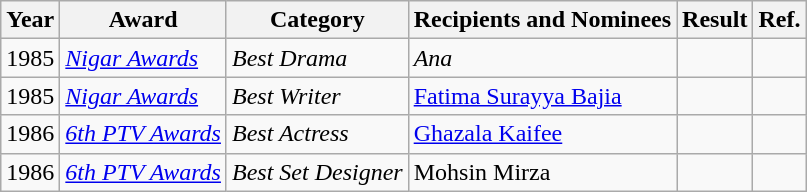<table class="wikitable">
<tr>
<th>Year</th>
<th>Award</th>
<th>Category</th>
<th>Recipients and Nominees</th>
<th>Result</th>
<th>Ref.</th>
</tr>
<tr>
<td>1985</td>
<td><em><a href='#'>Nigar Awards</a></em></td>
<td><em>Best Drama</em></td>
<td><em>Ana</em></td>
<td></td>
<td></td>
</tr>
<tr>
<td>1985</td>
<td><em><a href='#'>Nigar Awards</a></em></td>
<td><em>Best Writer</em></td>
<td><a href='#'>Fatima Surayya Bajia</a></td>
<td></td>
<td></td>
</tr>
<tr>
<td>1986</td>
<td><em><a href='#'>6th PTV Awards</a></em></td>
<td><em>Best Actress</em></td>
<td><a href='#'>Ghazala Kaifee</a></td>
<td></td>
<td></td>
</tr>
<tr>
<td>1986</td>
<td><em><a href='#'>6th PTV Awards</a></em></td>
<td><em>Best Set Designer</em></td>
<td>Mohsin Mirza</td>
<td></td>
<td></td>
</tr>
</table>
